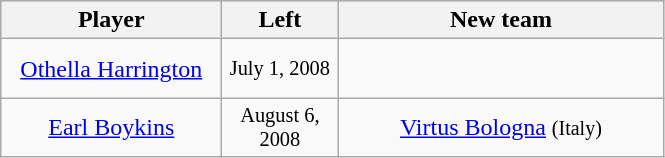<table class="wikitable" style="text-align: center">
<tr bgcolor="#dddddd">
<th style="width:140px">Player</th>
<th style="width:70px">Left</th>
<th style="width:210px">New team</th>
</tr>
<tr style="height:40px">
<td><a href='#'>Othella Harrington</a></td>
<td style="font-size: 85%">July 1, 2008</td>
<td></td>
</tr>
<tr>
<td><a href='#'>Earl Boykins</a></td>
<td style="font-size: 85%">August 6, 2008</td>
<td><a href='#'>Virtus Bologna</a> <small>(Italy)</small></td>
</tr>
</table>
